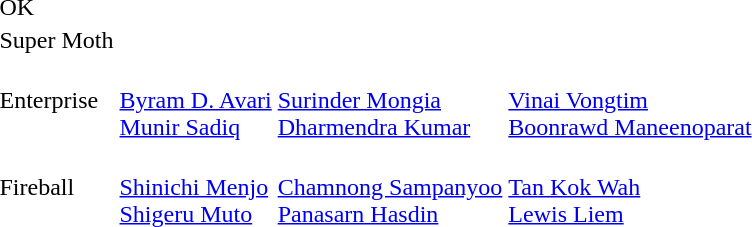<table>
<tr>
<td>OK<br></td>
<td></td>
<td></td>
<td></td>
</tr>
<tr>
<td>Super Moth<br></td>
<td></td>
<td></td>
<td></td>
</tr>
<tr>
<td>Enterprise<br></td>
<td><br><a href='#'>Byram D. Avari</a><br><a href='#'>Munir Sadiq</a></td>
<td><br><a href='#'>Surinder Mongia</a><br><a href='#'>Dharmendra Kumar</a></td>
<td><br><a href='#'>Vinai Vongtim</a><br><a href='#'>Boonrawd Maneenoparat</a></td>
</tr>
<tr>
<td>Fireball<br></td>
<td><br><a href='#'>Shinichi Menjo</a><br><a href='#'>Shigeru Muto</a></td>
<td><br><a href='#'>Chamnong Sampanyoo</a><br><a href='#'>Panasarn Hasdin</a></td>
<td><br><a href='#'>Tan Kok Wah</a><br><a href='#'>Lewis Liem</a></td>
</tr>
</table>
